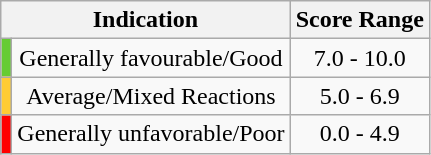<table class="wikitable">
<tr>
<th colspan="2">Indication</th>
<th>Score Range</th>
</tr>
<tr style="text-align:center;">
<td rowspan="1" style="background-color:#66CC33;"></td>
<td>Generally favourable/Good</td>
<td>7.0 - 10.0</td>
</tr>
<tr style="text-align:center;">
<td rowspan="1" style="background-color:#FFCC33;"></td>
<td>Average/Mixed Reactions</td>
<td>5.0 - 6.9</td>
</tr>
<tr style="text-align:center;">
<td rowspan="1" style="background-color:#FF0000;"></td>
<td>Generally unfavorable/Poor</td>
<td>0.0 - 4.9</td>
</tr>
</table>
